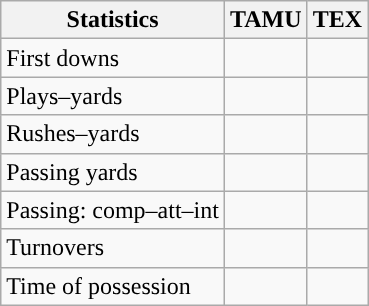<table class="wikitable" style="float:left">
<tr>
<th>Statistics</th>
<th>TAMU</th>
<th>TEX</th>
</tr>
<tr>
<td>First downs</td>
<td></td>
<td></td>
</tr>
<tr>
<td>Plays–yards</td>
<td></td>
<td></td>
</tr>
<tr>
<td>Rushes–yards</td>
<td></td>
<td></td>
</tr>
<tr>
<td>Passing yards</td>
<td></td>
<td></td>
</tr>
<tr>
<td>Passing: comp–att–int</td>
<td></td>
<td></td>
</tr>
<tr>
<td>Turnovers</td>
<td></td>
<td></td>
</tr>
<tr>
<td>Time of possession</td>
<td></td>
<td></td>
</tr>
</table>
